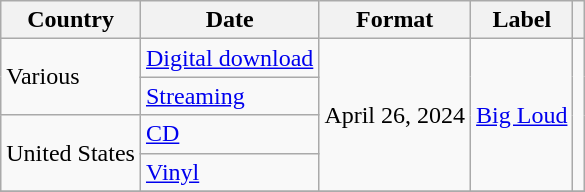<table class="wikitable">
<tr>
<th>Country</th>
<th>Date</th>
<th>Format</th>
<th>Label</th>
<th></th>
</tr>
<tr>
<td rowspan="2">Various</td>
<td><a href='#'>Digital download</a></td>
<td rowspan="4">April 26, 2024</td>
<td rowspan="4"><a href='#'>Big Loud</a></td>
<td rowspan="4"></td>
</tr>
<tr>
<td><a href='#'>Streaming</a></td>
</tr>
<tr>
<td rowspan="2">United States</td>
<td><a href='#'>CD</a></td>
</tr>
<tr>
<td><a href='#'>Vinyl</a></td>
</tr>
<tr>
</tr>
</table>
